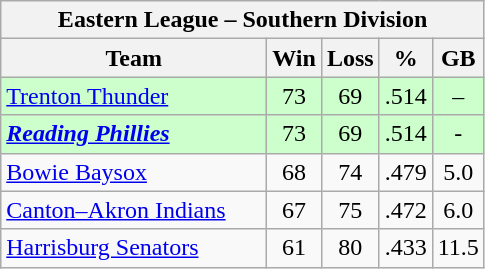<table class="wikitable">
<tr>
<th colspan="5">Eastern League – Southern Division</th>
</tr>
<tr>
<th width="55%">Team</th>
<th>Win</th>
<th>Loss</th>
<th>%</th>
<th>GB</th>
</tr>
<tr align=center bgcolor="#CCFFCC">
<td align=left><a href='#'>Trenton Thunder</a></td>
<td>73</td>
<td>69</td>
<td>.514</td>
<td>–</td>
</tr>
<tr align=center bgcolor="#CCFFCC">
<td align=left><strong><em><a href='#'>Reading Phillies</a></em></strong></td>
<td>73</td>
<td>69</td>
<td>.514</td>
<td>-</td>
</tr>
<tr align=center>
<td align=left><a href='#'>Bowie Baysox</a></td>
<td>68</td>
<td>74</td>
<td>.479</td>
<td>5.0</td>
</tr>
<tr align=center>
<td align=left><a href='#'>Canton–Akron Indians</a></td>
<td>67</td>
<td>75</td>
<td>.472</td>
<td>6.0</td>
</tr>
<tr align=center>
<td align=left><a href='#'>Harrisburg Senators</a></td>
<td>61</td>
<td>80</td>
<td>.433</td>
<td>11.5</td>
</tr>
</table>
